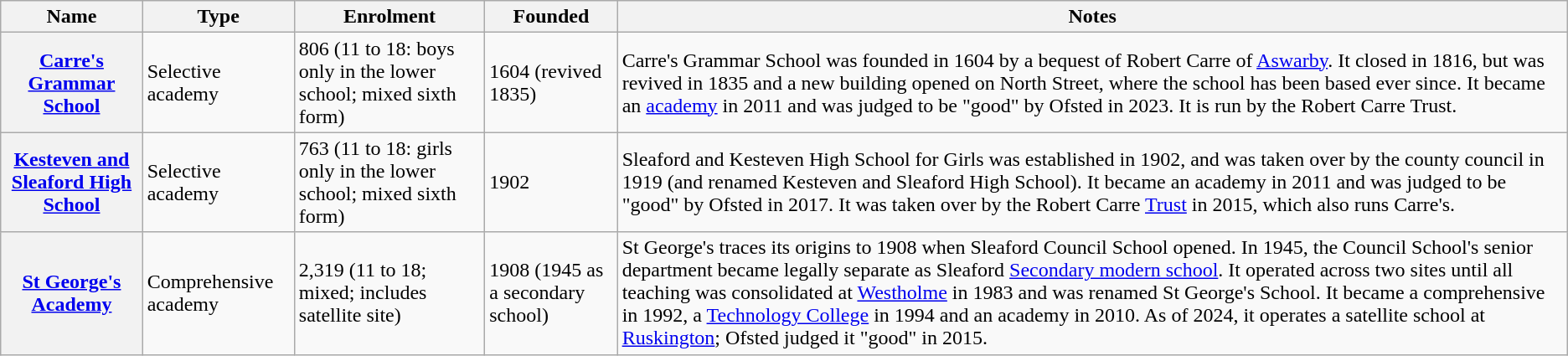<table class="wikitable">
<tr>
<th>Name</th>
<th>Type</th>
<th>Enrolment</th>
<th>Founded</th>
<th>Notes</th>
</tr>
<tr>
<th><a href='#'>Carre's Grammar School</a></th>
<td>Selective academy</td>
<td>806 (11 to 18: boys only in the lower school; mixed sixth form)</td>
<td>1604 (revived 1835)</td>
<td>Carre's Grammar School was founded in 1604 by a bequest of Robert Carre of <a href='#'>Aswarby</a>. It closed in 1816, but was revived in 1835 and a new building opened on North Street, where the school has been based ever since. It became an <a href='#'>academy</a> in 2011 and was judged to be "good" by Ofsted in 2023. It is run by the Robert Carre Trust.</td>
</tr>
<tr>
<th><a href='#'>Kesteven and Sleaford High School</a></th>
<td>Selective academy</td>
<td>763 (11 to 18: girls only in the lower school; mixed sixth form)</td>
<td>1902</td>
<td>Sleaford and Kesteven High School for Girls was established in 1902, and was taken over by the county council in 1919 (and renamed Kesteven and Sleaford High School). It became an academy in 2011  and was judged to be "good" by Ofsted in 2017. It was taken over by the Robert Carre <a href='#'>Trust</a> in 2015, which also runs Carre's.</td>
</tr>
<tr>
<th><a href='#'>St George's Academy</a></th>
<td>Comprehensive academy</td>
<td>2,319 (11 to 18; mixed; includes satellite site)</td>
<td>1908 (1945 as a secondary school)</td>
<td>St George's traces its origins to 1908 when Sleaford Council School opened. In 1945, the Council School's senior department became legally separate as Sleaford <a href='#'>Secondary modern school</a>. It operated across two sites until all teaching was consolidated at <a href='#'>Westholme</a> in 1983 and was renamed St George's School. It became a comprehensive in 1992, a <a href='#'>Technology College</a> in 1994 and an academy in 2010. As of 2024, it operates a satellite school at <a href='#'>Ruskington</a>; Ofsted judged it "good" in 2015.</td>
</tr>
</table>
